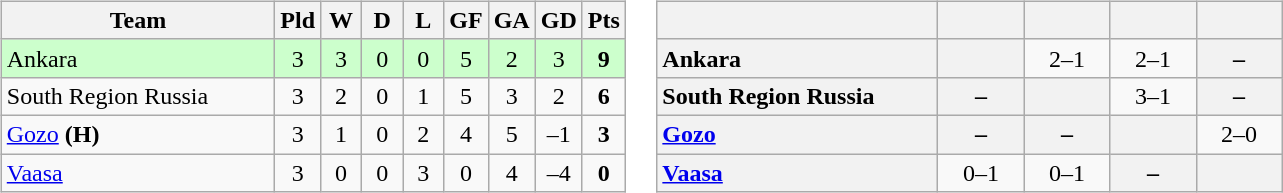<table>
<tr>
<td><br><table class="wikitable" style="text-align:center">
<tr>
<th width=175>Team</th>
<th width=20 abbr="Played">Pld</th>
<th width=20 abbr="Won">W</th>
<th width=20 abbr="Drawn">D</th>
<th width=20 abbr="Lost">L</th>
<th width=20 abbr="Goals for">GF</th>
<th width=20 abbr="Goals against">GA</th>
<th width=20 abbr="Goal difference">GD</th>
<th width=20 abbr="Points">Pts</th>
</tr>
<tr bgcolor='#ccffcc'>
<td align=left> Ankara</td>
<td>3</td>
<td>3</td>
<td>0</td>
<td>0</td>
<td>5</td>
<td>2</td>
<td>3</td>
<td><strong>9</strong></td>
</tr>
<tr>
<td align=left> South Region Russia</td>
<td>3</td>
<td>2</td>
<td>0</td>
<td>1</td>
<td>5</td>
<td>3</td>
<td>2</td>
<td><strong>6</strong></td>
</tr>
<tr>
<td align=left> <a href='#'>Gozo</a> <strong>(H)</strong></td>
<td>3</td>
<td>1</td>
<td>0</td>
<td>2</td>
<td>4</td>
<td>5</td>
<td>–1</td>
<td><strong>3</strong></td>
</tr>
<tr>
<td align=left> <a href='#'>Vaasa</a></td>
<td>3</td>
<td>0</td>
<td>0</td>
<td>3</td>
<td>0</td>
<td>4</td>
<td>–4</td>
<td><strong>0</strong></td>
</tr>
</table>
</td>
<td><br><table class="wikitable" style="text-align:center">
<tr>
<th width="180"> </th>
<th width="50"></th>
<th width="50"></th>
<th width="50"></th>
<th width="50"></th>
</tr>
<tr>
<th style="text-align:left"> Ankara</th>
<th> </th>
<td>2–1</td>
<td>2–1</td>
<th>–</th>
</tr>
<tr>
<th style="text-align:left"> South Region Russia</th>
<th>–</th>
<th> </th>
<td>3–1</td>
<th>–</th>
</tr>
<tr>
<th style="text-align:left"> <a href='#'>Gozo</a></th>
<th>–</th>
<th>–</th>
<th> </th>
<td>2–0</td>
</tr>
<tr>
<th style="text-align:left"> <a href='#'>Vaasa</a></th>
<td>0–1</td>
<td>0–1</td>
<th>–</th>
<th> </th>
</tr>
</table>
</td>
</tr>
</table>
